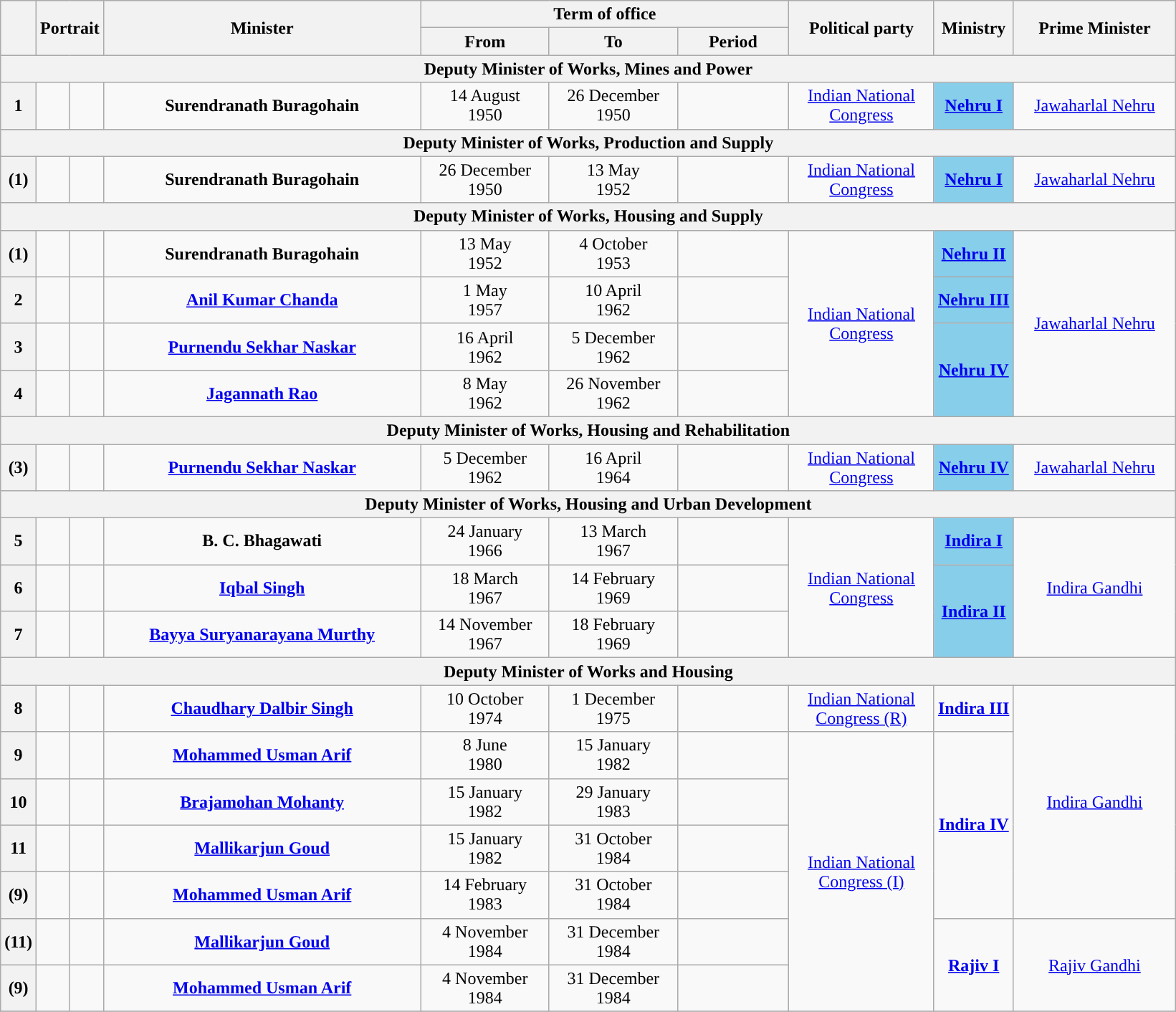<table class="wikitable" style="text-align:center">
<tr>
<th rowspan="2"></th>
<th rowspan="2" colspan="2">Portrait</th>
<th rowspan="2" style="width:18em">Minister<br></th>
<th colspan="3">Term of office</th>
<th rowspan="2" style="width:8em">Political party</th>
<th rowspan="2">Ministry</th>
<th rowspan="2" style="width:9em">Prime Minister</th>
</tr>
<tr>
<th style="width:7em">From</th>
<th style="width:7em">To</th>
<th style="width:6em">Period</th>
</tr>
<tr>
<th colspan="10">Deputy Minister of Works, Mines and Power</th>
</tr>
<tr>
<th>1</th>
<td></td>
<td></td>
<td><strong>Surendranath Buragohain</strong></td>
<td>14 August<br>1950</td>
<td>26 December<br>1950</td>
<td><strong></strong></td>
<td><a href='#'>Indian National Congress</a></td>
<td bgcolor="#87CEEB"><strong><a href='#'>Nehru I</a></strong></td>
<td><a href='#'>Jawaharlal Nehru</a></td>
</tr>
<tr>
<th colspan="10">Deputy Minister of Works, Production and Supply</th>
</tr>
<tr>
<th>(1)</th>
<td></td>
<td></td>
<td><strong>Surendranath Buragohain</strong></td>
<td>26 December<br>1950</td>
<td>13 May<br>1952</td>
<td><strong></strong></td>
<td><a href='#'>Indian National Congress</a></td>
<td bgcolor="#87CEEB"><strong><a href='#'>Nehru I</a></strong></td>
<td><a href='#'>Jawaharlal Nehru</a></td>
</tr>
<tr>
<th colspan="10">Deputy Minister of Works, Housing and Supply</th>
</tr>
<tr>
<th>(1)</th>
<td></td>
<td></td>
<td><strong>Surendranath Buragohain</strong><br></td>
<td>13 May<br>1952</td>
<td>4 October<br>1953</td>
<td><strong></strong></td>
<td rowspan="4"><a href='#'>Indian National Congress</a></td>
<td bgcolor="#87CEEB"><strong><a href='#'>Nehru II</a></strong></td>
<td rowspan="4"><a href='#'>Jawaharlal Nehru</a></td>
</tr>
<tr>
<th>2</th>
<td></td>
<td></td>
<td><strong><a href='#'>Anil Kumar Chanda</a></strong><br></td>
<td>1 May<br>1957</td>
<td>10 April<br>1962</td>
<td><strong></strong></td>
<td bgcolor="#87CEEB"><strong><a href='#'>Nehru III</a></strong></td>
</tr>
<tr>
<th>3</th>
<td></td>
<td></td>
<td><strong><a href='#'>Purnendu Sekhar Naskar</a></strong><br></td>
<td>16 April<br>1962</td>
<td>5 December<br>1962</td>
<td><strong></strong></td>
<td rowspan="2" bgcolor="#87CEEB"><strong><a href='#'>Nehru IV</a></strong></td>
</tr>
<tr>
<th>4</th>
<td></td>
<td></td>
<td><strong><a href='#'>Jagannath Rao</a></strong><br></td>
<td>8 May<br>1962</td>
<td>26 November<br>1962</td>
<td><strong></strong></td>
</tr>
<tr>
<th colspan="10">Deputy Minister of Works, Housing and Rehabilitation</th>
</tr>
<tr>
<th>(3)</th>
<td></td>
<td></td>
<td><strong><a href='#'>Purnendu Sekhar Naskar</a></strong><br></td>
<td>5 December<br>1962</td>
<td>16 April<br>1964</td>
<td><strong></strong></td>
<td><a href='#'>Indian National Congress</a></td>
<td bgcolor="#87CEEB"><strong><a href='#'>Nehru IV</a></strong></td>
<td><a href='#'>Jawaharlal Nehru</a></td>
</tr>
<tr>
<th colspan="10">Deputy Minister of Works, Housing and Urban Development</th>
</tr>
<tr>
<th>5</th>
<td></td>
<td></td>
<td><strong>B. C. Bhagawati</strong><br></td>
<td>24 January<br>1966</td>
<td>13 March<br>1967</td>
<td><strong></strong></td>
<td rowspan="3"><a href='#'>Indian National Congress</a></td>
<td bgcolor="#87CEEB"><strong><a href='#'>Indira I</a></strong></td>
<td rowspan="3"><a href='#'>Indira Gandhi</a></td>
</tr>
<tr>
<th>6</th>
<td></td>
<td></td>
<td><strong><a href='#'>Iqbal Singh</a></strong><br></td>
<td>18 March<br>1967</td>
<td>14 February<br>1969</td>
<td><strong></strong></td>
<td rowspan="2" bgcolor="#87CEEB"><strong><a href='#'>Indira II</a></strong></td>
</tr>
<tr>
<th>7</th>
<td></td>
<td></td>
<td><strong><a href='#'>Bayya Suryanarayana Murthy</a></strong><br></td>
<td>14 November<br>1967</td>
<td>18 February<br>1969</td>
<td><strong></strong></td>
</tr>
<tr>
<th colspan="10">Deputy Minister of Works and Housing</th>
</tr>
<tr>
<th>8</th>
<td></td>
<td></td>
<td><strong><a href='#'>Chaudhary Dalbir Singh</a></strong><br></td>
<td>10 October<br>1974</td>
<td>1 December<br>1975</td>
<td><strong></strong></td>
<td><a href='#'>Indian National Congress (R)</a></td>
<td><strong><a href='#'>Indira III</a></strong></td>
<td rowspan="5"><a href='#'>Indira Gandhi</a></td>
</tr>
<tr>
<th>9</th>
<td></td>
<td></td>
<td><strong><a href='#'>Mohammed Usman Arif</a></strong><br></td>
<td>8 June<br>1980</td>
<td>15 January<br>1982</td>
<td><strong></strong></td>
<td rowspan="6"><a href='#'>Indian National Congress (I)</a></td>
<td rowspan="4"><strong><a href='#'>Indira IV</a></strong></td>
</tr>
<tr>
<th>10</th>
<td></td>
<td></td>
<td><strong><a href='#'>Brajamohan Mohanty</a></strong><br></td>
<td>15 January<br>1982</td>
<td>29 January<br>1983</td>
<td><strong></strong></td>
</tr>
<tr>
<th>11</th>
<td></td>
<td></td>
<td><strong><a href='#'>Mallikarjun Goud</a></strong><br></td>
<td>15 January<br>1982</td>
<td>31 October<br>1984</td>
<td><strong></strong></td>
</tr>
<tr>
<th>(9)</th>
<td></td>
<td></td>
<td><strong><a href='#'>Mohammed Usman Arif</a></strong><br></td>
<td>14 February<br>1983</td>
<td>31 October<br>1984</td>
<td><strong></strong></td>
</tr>
<tr>
<th>(11)</th>
<td></td>
<td></td>
<td><strong><a href='#'>Mallikarjun Goud</a></strong><br></td>
<td>4 November<br>1984</td>
<td>31 December<br>1984</td>
<td><strong></strong></td>
<td rowspan="2"><strong><a href='#'>Rajiv I</a></strong></td>
<td rowspan="2"><a href='#'>Rajiv Gandhi</a></td>
</tr>
<tr>
<th>(9)</th>
<td></td>
<td></td>
<td><strong><a href='#'>Mohammed Usman Arif</a></strong><br></td>
<td>4 November<br>1984</td>
<td>31 December<br>1984</td>
<td><strong></strong></td>
</tr>
<tr>
</tr>
</table>
